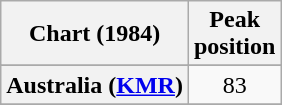<table class="wikitable sortable plainrowheaders" style="text-align:center">
<tr>
<th>Chart (1984)</th>
<th>Peak<br>position</th>
</tr>
<tr>
</tr>
<tr>
</tr>
<tr>
</tr>
<tr>
</tr>
<tr>
</tr>
<tr>
<th scope="row">Australia (<a href='#'>KMR</a>)</th>
<td style="text-align:center;">83</td>
</tr>
<tr>
</tr>
</table>
